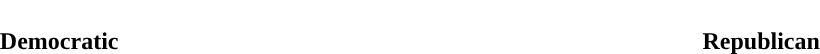<table style="width:70%; text-align:center">
<tr style="color:white">
<td style="background:"><strong>230</strong></td>
<td style="background:"><strong>9</strong></td>
<td style="background:"><strong>196</strong></td>
</tr>
<tr>
<td><span><strong>Democratic</strong></span></td>
<td><span></span></td>
<td><span><strong>Republican</strong></span></td>
</tr>
</table>
